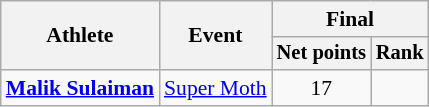<table class="wikitable" style="font-size:90%">
<tr>
<th rowspan=2>Athlete</th>
<th rowspan=2>Event</th>
<th colspan=2>Final</th>
</tr>
<tr style="font-size:95%">
<th>Net points</th>
<th>Rank</th>
</tr>
<tr align=center>
<td align=left><strong><a href='#'>Malik Sulaiman</a></strong></td>
<td align=left><a href='#'>Super Moth</a></td>
<td>17</td>
<td></td>
</tr>
</table>
